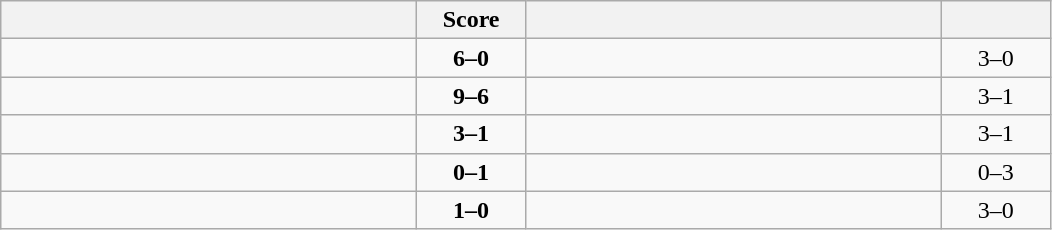<table class="wikitable" style="text-align: center; ">
<tr>
<th align="right" width="270"></th>
<th width="65">Score</th>
<th align="left" width="270"></th>
<th width="65"></th>
</tr>
<tr>
<td align="left"><strong></strong></td>
<td><strong>6–0</strong></td>
<td align="left"></td>
<td>3–0 <strong></strong></td>
</tr>
<tr>
<td align="left"><strong></strong></td>
<td><strong>9–6</strong></td>
<td align="left"></td>
<td>3–1 <strong></strong></td>
</tr>
<tr>
<td align="left"><strong></strong></td>
<td><strong>3–1</strong></td>
<td align="left"></td>
<td>3–1 <strong></strong></td>
</tr>
<tr>
<td align="left"></td>
<td><strong>0–1</strong></td>
<td align="left"><strong></strong></td>
<td>0–3 <strong></strong></td>
</tr>
<tr>
<td align="left"><strong></strong></td>
<td><strong>1–0</strong></td>
<td align="left"></td>
<td>3–0 <strong></strong></td>
</tr>
</table>
